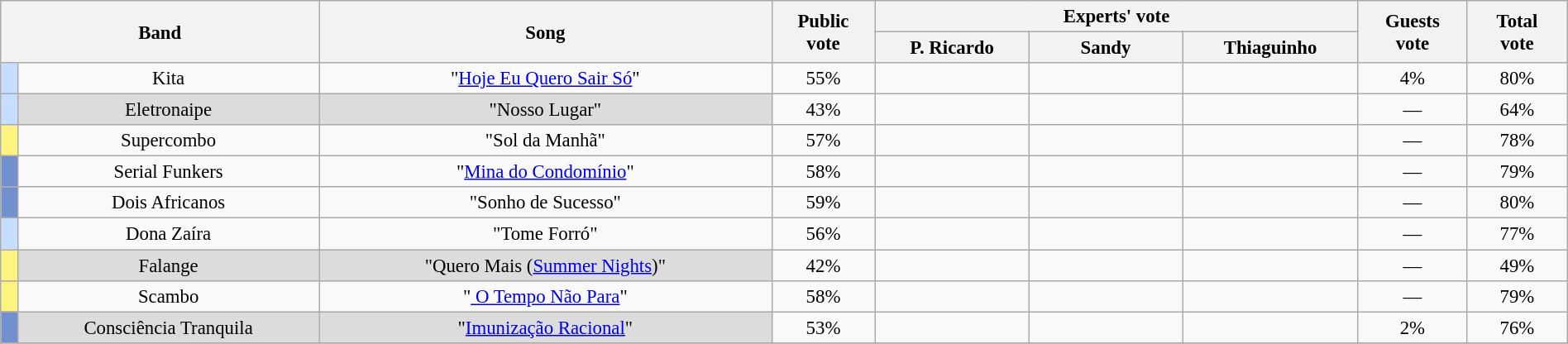<table class="wikitable" style="font-size:95%; text-align:center" width="100%">
<tr>
<th width="135" rowspan=2 colspan=2>Band</th>
<th width="205" rowspan=2>Song</th>
<th width="040" rowspan=2>Public<br>vote</th>
<th colspan=3>Experts' vote</th>
<th width="040" rowspan=2>Guests<br>vote</th>
<th width="040" rowspan=2>Total<br>vote</th>
</tr>
<tr>
<th width="065">P. Ricardo</th>
<th width="065">Sandy</th>
<th width="065">Thiaguinho</th>
</tr>
<tr>
<td width="001" bgcolor="C6DEFF"></td>
<td width="134">Kita</td>
<td>"<a href='#'>Hoje Eu Quero Sair Só</a>"</td>
<td>55%</td>
<td></td>
<td></td>
<td></td>
<td>4%</td>
<td>80%</td>
</tr>
<tr>
<td bgcolor="C6DEFF"></td>
<td bgcolor="DCDCDC">Eletronaipe</td>
<td bgcolor="DCDCDC">"Nosso Lugar"</td>
<td>43%</td>
<td></td>
<td></td>
<td></td>
<td>—</td>
<td>64%</td>
</tr>
<tr>
<td bgcolor="FFF380"></td>
<td>Supercombo</td>
<td>"Sol da Manhã"</td>
<td>57%</td>
<td></td>
<td></td>
<td></td>
<td>—</td>
<td>78%</td>
</tr>
<tr>
<td bgcolor="728FCE"></td>
<td>Serial Funkers</td>
<td>"<a href='#'>Mina do Condomínio</a>"</td>
<td>58%</td>
<td></td>
<td></td>
<td></td>
<td>—</td>
<td>79%</td>
</tr>
<tr>
<td bgcolor="728FCE"></td>
<td>Dois Africanos</td>
<td>"Sonho de Sucesso"</td>
<td>59%</td>
<td></td>
<td></td>
<td></td>
<td>—</td>
<td>80%</td>
</tr>
<tr>
<td bgcolor="C6DEFF"></td>
<td>Dona Zaíra</td>
<td>"Tome Forró"</td>
<td>56%</td>
<td></td>
<td></td>
<td></td>
<td>—</td>
<td>77%</td>
</tr>
<tr>
<td bgcolor="FFF380"></td>
<td bgcolor="DCDCDC">Falange</td>
<td bgcolor="DCDCDC">"Quero Mais (<a href='#'>Summer Nights</a>)"</td>
<td>42%</td>
<td></td>
<td></td>
<td></td>
<td>—</td>
<td>49%</td>
</tr>
<tr>
<td bgcolor="FFF380"></td>
<td>Scambo</td>
<td>"<a href='#'> O Tempo Não Para</a>"</td>
<td>58%</td>
<td></td>
<td></td>
<td></td>
<td>—</td>
<td>79%</td>
</tr>
<tr>
<td bgcolor="728FCE"></td>
<td bgcolor="DCDCDC">Consciência Tranquila</td>
<td bgcolor="DCDCDC">"<a href='#'>Imunização Racional</a>"</td>
<td>53%</td>
<td></td>
<td></td>
<td></td>
<td>2%</td>
<td>76%</td>
</tr>
<tr>
</tr>
</table>
